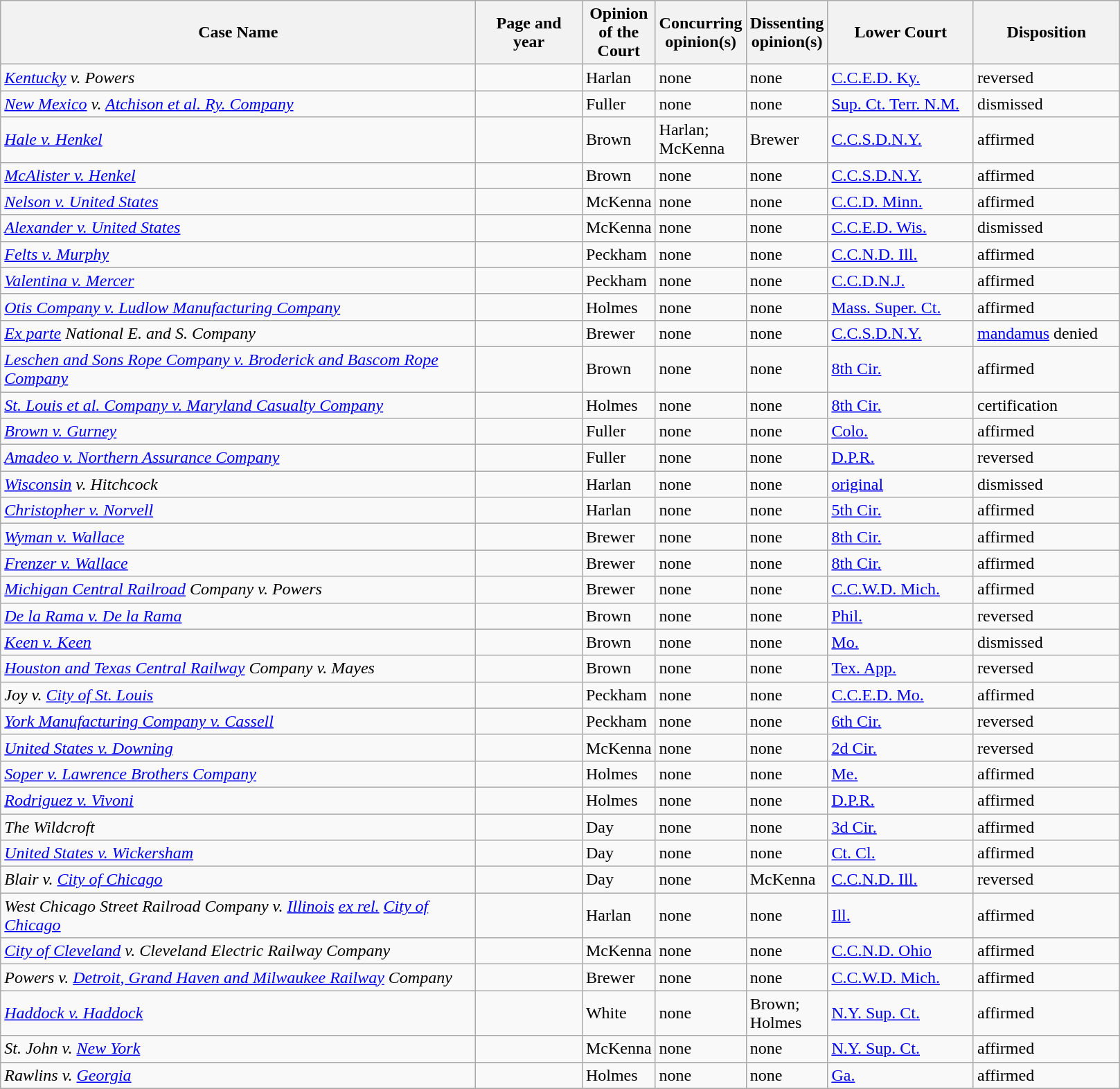<table class="wikitable sortable">
<tr>
<th scope="col" style="width: 450px;">Case Name</th>
<th scope="col" style="width: 95px;">Page and year</th>
<th scope="col" style="width: 10px;">Opinion of the Court</th>
<th scope="col" style="width: 10px;">Concurring opinion(s)</th>
<th scope="col" style="width: 10px;">Dissenting opinion(s)</th>
<th scope="col" style="width: 133px;">Lower Court</th>
<th scope="col" style="width: 133px;">Disposition</th>
</tr>
<tr>
<td><em><a href='#'>Kentucky</a> v. Powers</em></td>
<td align="right"></td>
<td>Harlan</td>
<td>none</td>
<td>none</td>
<td><a href='#'>C.C.E.D. Ky.</a></td>
<td>reversed</td>
</tr>
<tr>
<td><em><a href='#'>New Mexico</a> v. <a href='#'>Atchison et al. Ry. Company</a></em></td>
<td align="right"></td>
<td>Fuller</td>
<td>none</td>
<td>none</td>
<td><a href='#'>Sup. Ct. Terr. N.M.</a></td>
<td>dismissed</td>
</tr>
<tr>
<td><em><a href='#'>Hale v. Henkel</a></em></td>
<td align="right"></td>
<td>Brown</td>
<td>Harlan; McKenna</td>
<td>Brewer</td>
<td><a href='#'>C.C.S.D.N.Y.</a></td>
<td>affirmed</td>
</tr>
<tr>
<td><em><a href='#'>McAlister v. Henkel</a></em></td>
<td align="right"></td>
<td>Brown</td>
<td>none</td>
<td>none</td>
<td><a href='#'>C.C.S.D.N.Y.</a></td>
<td>affirmed</td>
</tr>
<tr>
<td><em><a href='#'>Nelson v. United States</a></em></td>
<td align="right"></td>
<td>McKenna</td>
<td>none</td>
<td>none</td>
<td><a href='#'>C.C.D. Minn.</a></td>
<td>affirmed</td>
</tr>
<tr>
<td><em><a href='#'>Alexander v. United States</a></em></td>
<td align="right"></td>
<td>McKenna</td>
<td>none</td>
<td>none</td>
<td><a href='#'>C.C.E.D. Wis.</a></td>
<td>dismissed</td>
</tr>
<tr>
<td><em><a href='#'>Felts v. Murphy</a></em></td>
<td align="right"></td>
<td>Peckham</td>
<td>none</td>
<td>none</td>
<td><a href='#'>C.C.N.D. Ill.</a></td>
<td>affirmed</td>
</tr>
<tr>
<td><em><a href='#'>Valentina v. Mercer</a></em></td>
<td align="right"></td>
<td>Peckham</td>
<td>none</td>
<td>none</td>
<td><a href='#'>C.C.D.N.J.</a></td>
<td>affirmed</td>
</tr>
<tr>
<td><em><a href='#'>Otis Company v. Ludlow Manufacturing Company</a></em></td>
<td align="right"></td>
<td>Holmes</td>
<td>none</td>
<td>none</td>
<td><a href='#'>Mass. Super. Ct.</a></td>
<td>affirmed</td>
</tr>
<tr>
<td><em><a href='#'>Ex parte</a> National E. and S. Company</em></td>
<td align="right"></td>
<td>Brewer</td>
<td>none</td>
<td>none</td>
<td><a href='#'>C.C.S.D.N.Y.</a></td>
<td><a href='#'>mandamus</a> denied</td>
</tr>
<tr>
<td><em><a href='#'>Leschen and Sons Rope Company v. Broderick and Bascom Rope Company</a></em></td>
<td align="right"></td>
<td>Brown</td>
<td>none</td>
<td>none</td>
<td><a href='#'>8th Cir.</a></td>
<td>affirmed</td>
</tr>
<tr>
<td><em><a href='#'>St. Louis et al. Company v. Maryland Casualty Company</a></em></td>
<td align="right"></td>
<td>Holmes</td>
<td>none</td>
<td>none</td>
<td><a href='#'>8th Cir.</a></td>
<td>certification</td>
</tr>
<tr>
<td><em><a href='#'>Brown v. Gurney</a></em></td>
<td align="right"></td>
<td>Fuller</td>
<td>none</td>
<td>none</td>
<td><a href='#'>Colo.</a></td>
<td>affirmed</td>
</tr>
<tr>
<td><em><a href='#'>Amadeo v. Northern Assurance Company</a></em></td>
<td align="right"></td>
<td>Fuller</td>
<td>none</td>
<td>none</td>
<td><a href='#'>D.P.R.</a></td>
<td>reversed</td>
</tr>
<tr>
<td><em><a href='#'>Wisconsin</a> v. Hitchcock</em></td>
<td align="right"></td>
<td>Harlan</td>
<td>none</td>
<td>none</td>
<td><a href='#'>original</a></td>
<td>dismissed</td>
</tr>
<tr>
<td><em><a href='#'>Christopher v. Norvell</a></em></td>
<td align="right"></td>
<td>Harlan</td>
<td>none</td>
<td>none</td>
<td><a href='#'>5th Cir.</a></td>
<td>affirmed</td>
</tr>
<tr>
<td><em><a href='#'>Wyman v. Wallace</a></em></td>
<td align="right"></td>
<td>Brewer</td>
<td>none</td>
<td>none</td>
<td><a href='#'>8th Cir.</a></td>
<td>affirmed</td>
</tr>
<tr>
<td><em><a href='#'>Frenzer v. Wallace</a></em></td>
<td align="right"></td>
<td>Brewer</td>
<td>none</td>
<td>none</td>
<td><a href='#'>8th Cir.</a></td>
<td>affirmed</td>
</tr>
<tr>
<td><em><a href='#'>Michigan Central Railroad</a> Company v. Powers</em></td>
<td align="right"></td>
<td>Brewer</td>
<td>none</td>
<td>none</td>
<td><a href='#'>C.C.W.D. Mich.</a></td>
<td>affirmed</td>
</tr>
<tr>
<td><em><a href='#'>De la Rama v. De la Rama</a></em></td>
<td align="right"></td>
<td>Brown</td>
<td>none</td>
<td>none</td>
<td><a href='#'>Phil.</a></td>
<td>reversed</td>
</tr>
<tr>
<td><em><a href='#'>Keen v. Keen</a></em></td>
<td align="right"></td>
<td>Brown</td>
<td>none</td>
<td>none</td>
<td><a href='#'>Mo.</a></td>
<td>dismissed</td>
</tr>
<tr>
<td><em><a href='#'>Houston and Texas Central Railway</a> Company v. Mayes</em></td>
<td align="right"></td>
<td>Brown</td>
<td>none</td>
<td>none</td>
<td><a href='#'>Tex. App.</a></td>
<td>reversed</td>
</tr>
<tr>
<td><em>Joy v. <a href='#'>City of St. Louis</a></em></td>
<td align="right"></td>
<td>Peckham</td>
<td>none</td>
<td>none</td>
<td><a href='#'>C.C.E.D. Mo.</a></td>
<td>affirmed</td>
</tr>
<tr>
<td><em><a href='#'>York Manufacturing Company v. Cassell</a></em></td>
<td align="right"></td>
<td>Peckham</td>
<td>none</td>
<td>none</td>
<td><a href='#'>6th Cir.</a></td>
<td>reversed</td>
</tr>
<tr>
<td><em><a href='#'>United States v. Downing</a></em></td>
<td align="right"></td>
<td>McKenna</td>
<td>none</td>
<td>none</td>
<td><a href='#'>2d Cir.</a></td>
<td>reversed</td>
</tr>
<tr>
<td><em><a href='#'>Soper v. Lawrence Brothers Company</a></em></td>
<td align="right"></td>
<td>Holmes</td>
<td>none</td>
<td>none</td>
<td><a href='#'>Me.</a></td>
<td>affirmed</td>
</tr>
<tr>
<td><em><a href='#'>Rodriguez v. Vivoni</a></em></td>
<td align="right"></td>
<td>Holmes</td>
<td>none</td>
<td>none</td>
<td><a href='#'>D.P.R.</a></td>
<td>affirmed</td>
</tr>
<tr>
<td><em>The Wildcroft</em></td>
<td align="right"></td>
<td>Day</td>
<td>none</td>
<td>none</td>
<td><a href='#'>3d Cir.</a></td>
<td>affirmed</td>
</tr>
<tr>
<td><em><a href='#'>United States v. Wickersham</a></em></td>
<td align="right"></td>
<td>Day</td>
<td>none</td>
<td>none</td>
<td><a href='#'>Ct. Cl.</a></td>
<td>affirmed</td>
</tr>
<tr>
<td><em>Blair v. <a href='#'>City of Chicago</a></em></td>
<td align="right"></td>
<td>Day</td>
<td>none</td>
<td>McKenna</td>
<td><a href='#'>C.C.N.D. Ill.</a></td>
<td>reversed</td>
</tr>
<tr>
<td><em>West Chicago Street Railroad Company v. <a href='#'>Illinois</a> <a href='#'>ex rel.</a> <a href='#'>City of Chicago</a></em></td>
<td align="right"></td>
<td>Harlan</td>
<td>none</td>
<td>none</td>
<td><a href='#'>Ill.</a></td>
<td>affirmed</td>
</tr>
<tr>
<td><em><a href='#'>City of Cleveland</a> v. Cleveland Electric Railway Company</em></td>
<td align="right"></td>
<td>McKenna</td>
<td>none</td>
<td>none</td>
<td><a href='#'>C.C.N.D. Ohio</a></td>
<td>affirmed</td>
</tr>
<tr>
<td><em>Powers v. <a href='#'>Detroit, Grand Haven and Milwaukee Railway</a> Company</em></td>
<td align="right"></td>
<td>Brewer</td>
<td>none</td>
<td>none</td>
<td><a href='#'>C.C.W.D. Mich.</a></td>
<td>affirmed</td>
</tr>
<tr>
<td><em><a href='#'>Haddock v. Haddock</a></em></td>
<td align="right"></td>
<td>White</td>
<td>none</td>
<td>Brown; Holmes</td>
<td><a href='#'>N.Y. Sup. Ct.</a></td>
<td>affirmed</td>
</tr>
<tr>
<td><em>St. John v. <a href='#'>New York</a></em></td>
<td align="right"></td>
<td>McKenna</td>
<td>none</td>
<td>none</td>
<td><a href='#'>N.Y. Sup. Ct.</a></td>
<td>affirmed</td>
</tr>
<tr>
<td><em>Rawlins v. <a href='#'>Georgia</a></em></td>
<td align="right"></td>
<td>Holmes</td>
<td>none</td>
<td>none</td>
<td><a href='#'>Ga.</a></td>
<td>affirmed</td>
</tr>
<tr>
</tr>
</table>
